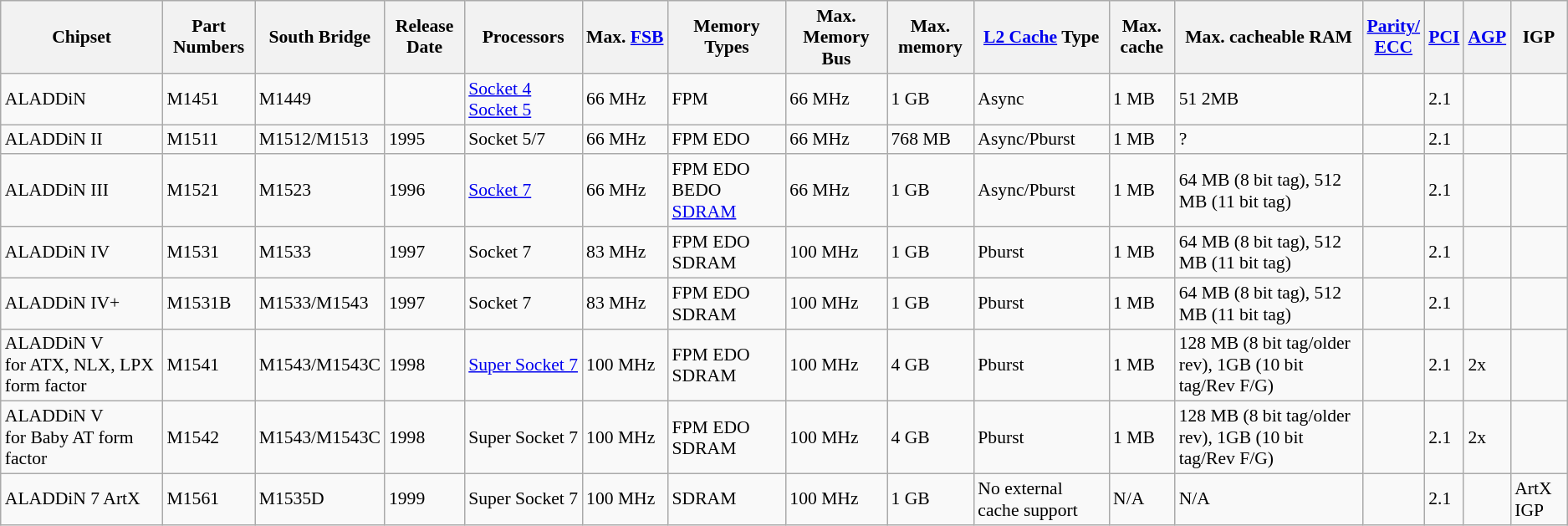<table class="wikitable" style="font-size: 90%;">
<tr>
<th>Chipset</th>
<th>Part Numbers</th>
<th>South Bridge</th>
<th>Release Date</th>
<th>Processors</th>
<th>Max. <a href='#'>FSB</a></th>
<th>Memory Types</th>
<th>Max. Memory Bus</th>
<th>Max. memory</th>
<th><a href='#'>L2 Cache</a> Type</th>
<th>Max. cache</th>
<th>Max. cacheable RAM</th>
<th><a href='#'>Parity/<br>ECC</a></th>
<th><a href='#'>PCI</a></th>
<th><a href='#'>AGP</a></th>
<th>IGP</th>
</tr>
<tr>
<td>ALADDiN </td>
<td>M1451</td>
<td>M1449</td>
<td></td>
<td><a href='#'>Socket 4</a><br><a href='#'>Socket 5</a></td>
<td>66 MHz</td>
<td>FPM</td>
<td>66 MHz</td>
<td>1 GB</td>
<td>Async</td>
<td>1 MB</td>
<td>51 2MB</td>
<td></td>
<td>2.1</td>
<td></td>
<td></td>
</tr>
<tr>
<td>ALADDiN II</td>
<td>M1511</td>
<td>M1512/M1513</td>
<td>1995</td>
<td>Socket 5/7</td>
<td>66 MHz</td>
<td>FPM EDO</td>
<td>66 MHz</td>
<td>768 MB</td>
<td>Async/Pburst</td>
<td>1 MB</td>
<td>?</td>
<td></td>
<td>2.1</td>
<td></td>
<td></td>
</tr>
<tr>
<td>ALADDiN III</td>
<td>M1521</td>
<td>M1523</td>
<td>1996</td>
<td><a href='#'>Socket 7</a></td>
<td>66 MHz</td>
<td>FPM EDO BEDO <a href='#'>SDRAM</a></td>
<td>66 MHz</td>
<td>1 GB</td>
<td>Async/Pburst</td>
<td>1 MB</td>
<td>64 MB (8 bit tag), 512 MB (11 bit tag)</td>
<td></td>
<td>2.1</td>
<td></td>
<td></td>
</tr>
<tr>
<td>ALADDiN IV</td>
<td>M1531</td>
<td>M1533</td>
<td>1997</td>
<td>Socket 7</td>
<td>83 MHz</td>
<td>FPM EDO SDRAM</td>
<td>100 MHz</td>
<td>1 GB</td>
<td>Pburst</td>
<td>1 MB</td>
<td>64 MB (8 bit tag), 512 MB (11 bit tag)</td>
<td></td>
<td>2.1</td>
<td></td>
<td></td>
</tr>
<tr>
<td>ALADDiN IV+</td>
<td>M1531B</td>
<td>M1533/M1543</td>
<td>1997</td>
<td>Socket 7</td>
<td>83 MHz</td>
<td>FPM EDO SDRAM</td>
<td>100 MHz</td>
<td>1 GB</td>
<td>Pburst</td>
<td>1 MB</td>
<td>64 MB (8 bit tag), 512 MB (11 bit tag)</td>
<td></td>
<td>2.1</td>
<td></td>
<td></td>
</tr>
<tr>
<td>ALADDiN V<br>for ATX, NLX, LPX form factor</td>
<td>M1541</td>
<td>M1543/M1543C</td>
<td>1998</td>
<td><a href='#'>Super Socket 7</a></td>
<td>100 MHz</td>
<td>FPM EDO SDRAM</td>
<td>100 MHz</td>
<td>4 GB</td>
<td>Pburst</td>
<td>1 MB</td>
<td>128 MB (8 bit tag/older rev), 1GB (10 bit tag/Rev F/G)</td>
<td></td>
<td>2.1</td>
<td>2x</td>
<td></td>
</tr>
<tr>
<td>ALADDiN V<br>for Baby AT form factor</td>
<td>M1542</td>
<td>M1543/M1543C</td>
<td>1998</td>
<td>Super Socket 7</td>
<td>100 MHz</td>
<td>FPM EDO SDRAM</td>
<td>100 MHz</td>
<td>4 GB</td>
<td>Pburst</td>
<td>1 MB</td>
<td>128 MB (8 bit tag/older rev), 1GB (10 bit tag/Rev F/G)</td>
<td></td>
<td>2.1</td>
<td>2x</td>
<td></td>
</tr>
<tr>
<td>ALADDiN 7 ArtX</td>
<td>M1561</td>
<td>M1535D</td>
<td>1999</td>
<td>Super Socket 7</td>
<td>100 MHz</td>
<td>SDRAM</td>
<td>100 MHz</td>
<td>1 GB</td>
<td>No external cache support</td>
<td>N/A</td>
<td>N/A</td>
<td></td>
<td>2.1</td>
<td></td>
<td>ArtX IGP</td>
</tr>
</table>
